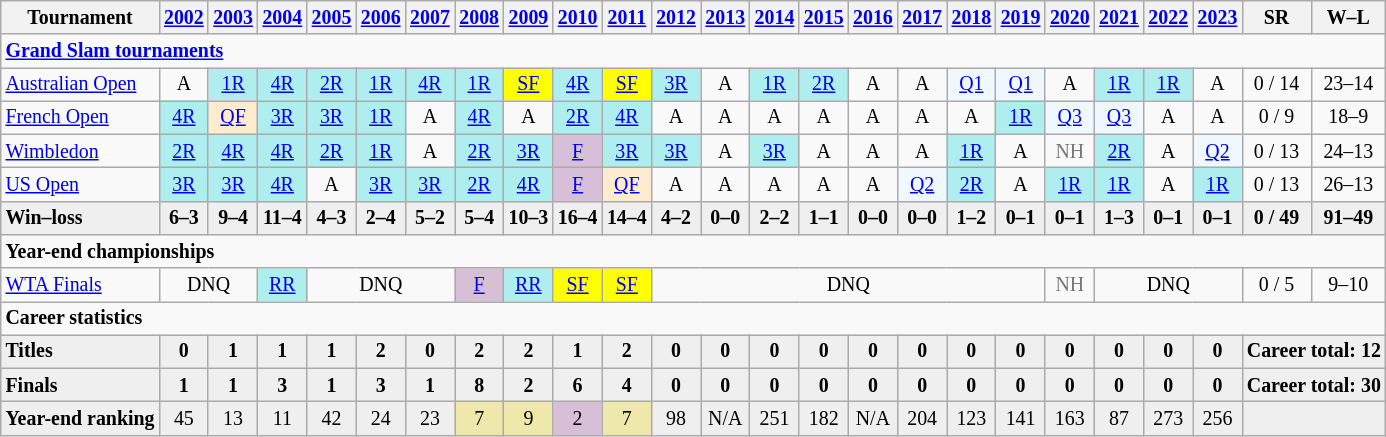<table class="wikitable nowrap" style=text-align:center;font-size:83%>
<tr>
<th>Tournament</th>
<th><a href='#'>2002</a></th>
<th><a href='#'>2003</a></th>
<th><a href='#'>2004</a></th>
<th><a href='#'>2005</a></th>
<th><a href='#'>2006</a></th>
<th><a href='#'>2007</a></th>
<th><a href='#'>2008</a></th>
<th><a href='#'>2009</a></th>
<th><a href='#'>2010</a></th>
<th><a href='#'>2011</a></th>
<th><a href='#'>2012</a></th>
<th><a href='#'>2013</a></th>
<th><a href='#'>2014</a></th>
<th><a href='#'>2015</a></th>
<th><a href='#'>2016</a></th>
<th><a href='#'>2017</a></th>
<th><a href='#'>2018</a></th>
<th><a href='#'>2019</a></th>
<th><a href='#'>2020</a></th>
<th><a href='#'>2021</a></th>
<th><a href='#'>2022</a></th>
<th><a href='#'>2023</a></th>
<th>SR</th>
<th>W–L</th>
</tr>
<tr>
<td colspan=25 style=text-align:left><strong><a href='#'>Grand Slam tournaments</a></strong></td>
</tr>
<tr>
<td align=left><a href='#'>Australian Open</a></td>
<td>A</td>
<td style=background:#afeeee><a href='#'>1R</a></td>
<td style=background:#afeeee><a href='#'>4R</a></td>
<td style=background:#afeeee><a href='#'>2R</a></td>
<td style=background:#afeeee><a href='#'>1R</a></td>
<td style=background:#afeeee><a href='#'>4R</a></td>
<td style=background:#afeeee><a href='#'>1R</a></td>
<td style=background:yellow><a href='#'>SF</a></td>
<td style=background:#afeeee><a href='#'>4R</a></td>
<td style=background:yellow><a href='#'>SF</a></td>
<td style=background:#afeeee><a href='#'>3R</a></td>
<td>A</td>
<td style=background:#afeeee><a href='#'>1R</a></td>
<td style=background:#afeeee><a href='#'>2R</a></td>
<td>A</td>
<td>A</td>
<td bgcolor=f0f8ff><a href='#'>Q1</a></td>
<td bgcolor=f0f8ff><a href='#'>Q1</a></td>
<td>A</td>
<td bgcolor=afeeee><a href='#'>1R</a></td>
<td bgcolor=afeeee><a href='#'>1R</a></td>
<td>A</td>
<td>0 / 14</td>
<td>23–14</td>
</tr>
<tr>
<td align=left><a href='#'>French Open</a></td>
<td style=background:#afeeee><a href='#'>4R</a></td>
<td style=background:#ffebcd><a href='#'>QF</a></td>
<td style=background:#afeeee><a href='#'>3R</a></td>
<td style=background:#afeeee><a href='#'>3R</a></td>
<td style=background:#afeeee><a href='#'>1R</a></td>
<td>A</td>
<td style=background:#afeeee><a href='#'>4R</a></td>
<td>A</td>
<td style=background:#afeeee><a href='#'>2R</a></td>
<td style=background:#afeeee><a href='#'>4R</a></td>
<td>A</td>
<td>A</td>
<td>A</td>
<td>A</td>
<td>A</td>
<td>A</td>
<td>A</td>
<td style=background:#afeeee;><a href='#'>1R</a></td>
<td bgcolor=f0f8ff><a href='#'>Q3</a></td>
<td bgcolor=f0f8ff><a href='#'>Q3</a></td>
<td>A</td>
<td>A</td>
<td>0 / 9</td>
<td>18–9</td>
</tr>
<tr>
<td align=left><a href='#'>Wimbledon</a></td>
<td style=background:#afeeee><a href='#'>2R</a></td>
<td style=background:#afeeee><a href='#'>4R</a></td>
<td style=background:#afeeee><a href='#'>4R</a></td>
<td style=background:#afeeee><a href='#'>2R</a></td>
<td style=background:#afeeee><a href='#'>1R</a></td>
<td>A</td>
<td style=background:#afeeee><a href='#'>2R</a></td>
<td style=background:#afeeee><a href='#'>3R</a></td>
<td style=background:thistle><a href='#'>F</a></td>
<td style=background:#afeeee><a href='#'>3R</a></td>
<td style=background:#afeeee><a href='#'>3R</a></td>
<td>A</td>
<td style=background:#afeeee><a href='#'>3R</a></td>
<td>A</td>
<td>A</td>
<td>A</td>
<td style=background:#afeeee><a href='#'>1R</a></td>
<td>A</td>
<td style=color:#767676>NH</td>
<td style=background:#afeeee><a href='#'>2R</a></td>
<td>A</td>
<td bgcolor=f0f8ff><a href='#'>Q2</a></td>
<td>0 / 13</td>
<td>24–13</td>
</tr>
<tr>
<td align=left><a href='#'>US Open</a></td>
<td style=background:#afeeee><a href='#'>3R</a></td>
<td style=background:#afeeee><a href='#'>3R</a></td>
<td style=background:#afeeee><a href='#'>4R</a></td>
<td>A</td>
<td style=background:#afeeee><a href='#'>3R</a></td>
<td style=background:#afeeee><a href='#'>3R</a></td>
<td style=background:#afeeee><a href='#'>2R</a></td>
<td style=background:#afeeee><a href='#'>4R</a></td>
<td style=background:thistle><a href='#'>F</a></td>
<td style=background:#ffebcd><a href='#'>QF</a></td>
<td>A</td>
<td>A</td>
<td>A</td>
<td>A</td>
<td>A</td>
<td bgcolor=f0f8ff><a href='#'>Q2</a></td>
<td style=background:#afeeee><a href='#'>2R</a></td>
<td>A</td>
<td style=background:#afeeee><a href='#'>1R</a></td>
<td style=background:#afeeee><a href='#'>1R</a></td>
<td>A</td>
<td bgcolor=afeeee><a href='#'>1R</a></td>
<td>0 / 13</td>
<td>26–13</td>
</tr>
<tr style=font-weight:bold;background:#efefef>
<td style=text-align:left>Win–loss</td>
<td>6–3</td>
<td>9–4</td>
<td>11–4</td>
<td>4–3</td>
<td>2–4</td>
<td>5–2</td>
<td>5–4</td>
<td>10–3</td>
<td>16–4</td>
<td>14–4</td>
<td>4–2</td>
<td>0–0</td>
<td>2–2</td>
<td>1–1</td>
<td>0–0</td>
<td>0–0</td>
<td>1–2</td>
<td>0–1</td>
<td>0–1</td>
<td>1–3</td>
<td>0–1</td>
<td>0–1</td>
<td>0 / 49</td>
<td>91–49</td>
</tr>
<tr>
<td colspan=25 style=text-align:left><strong>Year-end championships</strong></td>
</tr>
<tr>
<td align=left><a href='#'>WTA Finals</a></td>
<td colspan=2>DNQ</td>
<td style=background:#afeeee><a href='#'>RR</a></td>
<td colspan=3>DNQ</td>
<td style=background:thistle><a href='#'>F</a></td>
<td style=background:#afeeee><a href='#'>RR</a></td>
<td style=background:yellow><a href='#'>SF</a></td>
<td style=background:yellow><a href='#'>SF</a></td>
<td colspan=8>DNQ</td>
<td style=color:#767676>NH</td>
<td colspan=3>DNQ</td>
<td>0 / 5</td>
<td>9–10</td>
</tr>
<tr>
<td colspan=25 style=text-align:left><strong>Career statistics</strong></td>
</tr>
<tr style=background:#efefef;font-weight:bold>
<td style=text-align:left>Titles</td>
<td>0</td>
<td>1</td>
<td>1</td>
<td>1</td>
<td>2</td>
<td>0</td>
<td>2</td>
<td>2</td>
<td>1</td>
<td>2</td>
<td>0</td>
<td>0</td>
<td>0</td>
<td>0</td>
<td>0</td>
<td>0</td>
<td>0</td>
<td>0</td>
<td>0</td>
<td>0</td>
<td>0</td>
<td>0</td>
<td colspan=2>Career total: 12</td>
</tr>
<tr style=background:#efefef;font-weight:bold>
<td align=left>Finals</td>
<td>1</td>
<td>1</td>
<td>3</td>
<td>1</td>
<td>3</td>
<td>1</td>
<td>8</td>
<td>2</td>
<td>6</td>
<td>4</td>
<td>0</td>
<td>0</td>
<td>0</td>
<td>0</td>
<td>0</td>
<td>0</td>
<td>0</td>
<td>0</td>
<td>0</td>
<td>0</td>
<td>0</td>
<td>0</td>
<td colspan=2>Career total: 30</td>
</tr>
<tr style=background:#efefef>
<td align=left><strong>Year-end ranking</strong></td>
<td>45</td>
<td>13</td>
<td>11</td>
<td>42</td>
<td>24</td>
<td>23</td>
<td style=background:#eee8aa>7</td>
<td style=background:#eee8aa>9</td>
<td style=background:thistle>2</td>
<td style=background:#eee8aa>7</td>
<td>98</td>
<td>N/A</td>
<td>251</td>
<td>182</td>
<td>N/A</td>
<td>204</td>
<td>123</td>
<td>141</td>
<td>163</td>
<td>87</td>
<td>273</td>
<td>256</td>
<td colspan=2></td>
</tr>
</table>
